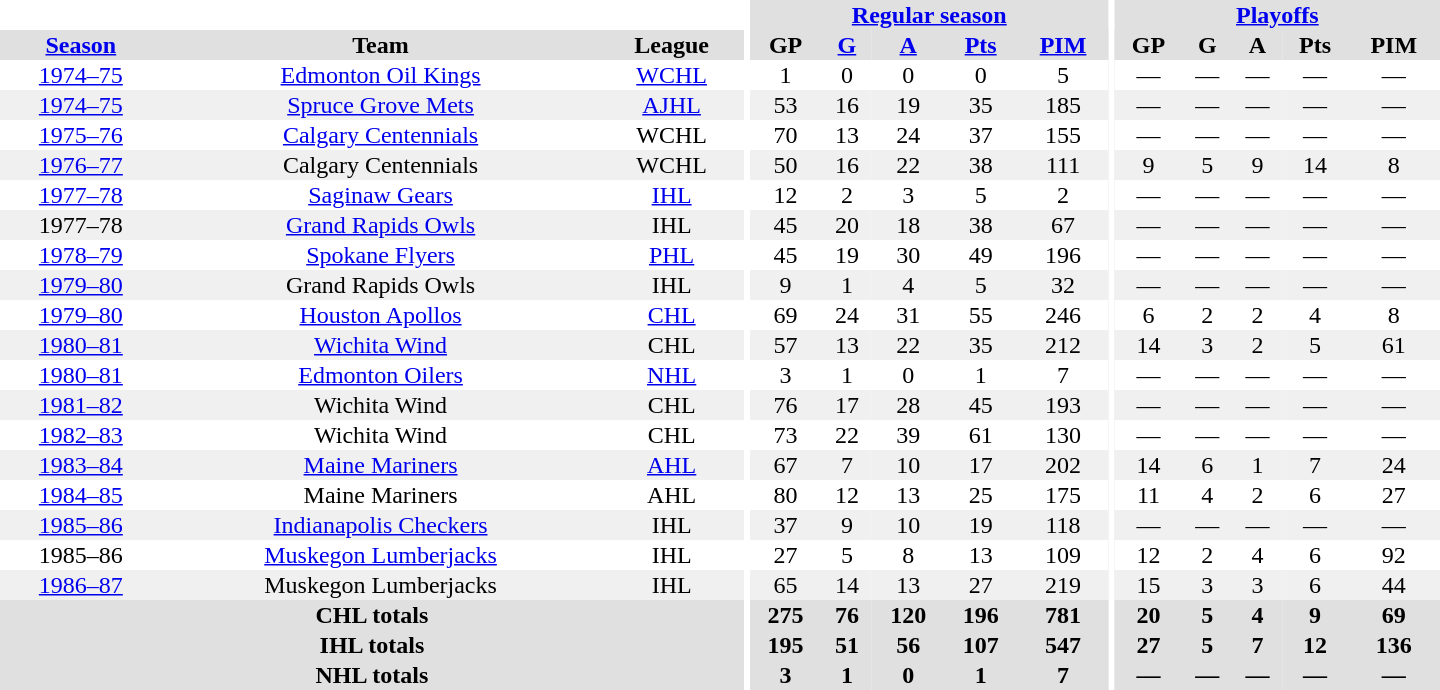<table border="0" cellpadding="1" cellspacing="0" style="text-align:center; width:60em">
<tr bgcolor="#e0e0e0">
<th colspan="3" bgcolor="#ffffff"></th>
<th rowspan="100" bgcolor="#ffffff"></th>
<th colspan="5"><a href='#'>Regular season</a></th>
<th rowspan="100" bgcolor="#ffffff"></th>
<th colspan="5"><a href='#'>Playoffs</a></th>
</tr>
<tr bgcolor="#e0e0e0">
<th><a href='#'>Season</a></th>
<th>Team</th>
<th>League</th>
<th>GP</th>
<th><a href='#'>G</a></th>
<th><a href='#'>A</a></th>
<th><a href='#'>Pts</a></th>
<th><a href='#'>PIM</a></th>
<th>GP</th>
<th>G</th>
<th>A</th>
<th>Pts</th>
<th>PIM</th>
</tr>
<tr>
<td><a href='#'>1974–75</a></td>
<td><a href='#'>Edmonton Oil Kings</a></td>
<td><a href='#'>WCHL</a></td>
<td>1</td>
<td>0</td>
<td>0</td>
<td>0</td>
<td>5</td>
<td>—</td>
<td>—</td>
<td>—</td>
<td>—</td>
<td>—</td>
</tr>
<tr bgcolor="#f0f0f0">
<td><a href='#'>1974–75</a></td>
<td><a href='#'>Spruce Grove Mets</a></td>
<td><a href='#'>AJHL</a></td>
<td>53</td>
<td>16</td>
<td>19</td>
<td>35</td>
<td>185</td>
<td>—</td>
<td>—</td>
<td>—</td>
<td>—</td>
<td>—</td>
</tr>
<tr>
<td><a href='#'>1975–76</a></td>
<td><a href='#'>Calgary Centennials</a></td>
<td>WCHL</td>
<td>70</td>
<td>13</td>
<td>24</td>
<td>37</td>
<td>155</td>
<td>—</td>
<td>—</td>
<td>—</td>
<td>—</td>
<td>—</td>
</tr>
<tr bgcolor="#f0f0f0">
<td><a href='#'>1976–77</a></td>
<td>Calgary Centennials</td>
<td>WCHL</td>
<td>50</td>
<td>16</td>
<td>22</td>
<td>38</td>
<td>111</td>
<td>9</td>
<td>5</td>
<td>9</td>
<td>14</td>
<td>8</td>
</tr>
<tr>
<td><a href='#'>1977–78</a></td>
<td><a href='#'>Saginaw Gears</a></td>
<td><a href='#'>IHL</a></td>
<td>12</td>
<td>2</td>
<td>3</td>
<td>5</td>
<td>2</td>
<td>—</td>
<td>—</td>
<td>—</td>
<td>—</td>
<td>—</td>
</tr>
<tr bgcolor="#f0f0f0">
<td>1977–78</td>
<td><a href='#'>Grand Rapids Owls</a></td>
<td>IHL</td>
<td>45</td>
<td>20</td>
<td>18</td>
<td>38</td>
<td>67</td>
<td>—</td>
<td>—</td>
<td>—</td>
<td>—</td>
<td>—</td>
</tr>
<tr>
<td><a href='#'>1978–79</a></td>
<td><a href='#'>Spokane Flyers</a></td>
<td><a href='#'>PHL</a></td>
<td>45</td>
<td>19</td>
<td>30</td>
<td>49</td>
<td>196</td>
<td>—</td>
<td>—</td>
<td>—</td>
<td>—</td>
<td>—</td>
</tr>
<tr bgcolor="#f0f0f0">
<td><a href='#'>1979–80</a></td>
<td>Grand Rapids Owls</td>
<td>IHL</td>
<td>9</td>
<td>1</td>
<td>4</td>
<td>5</td>
<td>32</td>
<td>—</td>
<td>—</td>
<td>—</td>
<td>—</td>
<td>—</td>
</tr>
<tr>
<td><a href='#'>1979–80</a></td>
<td><a href='#'>Houston Apollos</a></td>
<td><a href='#'>CHL</a></td>
<td>69</td>
<td>24</td>
<td>31</td>
<td>55</td>
<td>246</td>
<td>6</td>
<td>2</td>
<td>2</td>
<td>4</td>
<td>8</td>
</tr>
<tr bgcolor="#f0f0f0">
<td><a href='#'>1980–81</a></td>
<td><a href='#'>Wichita Wind</a></td>
<td>CHL</td>
<td>57</td>
<td>13</td>
<td>22</td>
<td>35</td>
<td>212</td>
<td>14</td>
<td>3</td>
<td>2</td>
<td>5</td>
<td>61</td>
</tr>
<tr>
<td><a href='#'>1980–81</a></td>
<td><a href='#'>Edmonton Oilers</a></td>
<td><a href='#'>NHL</a></td>
<td>3</td>
<td>1</td>
<td>0</td>
<td>1</td>
<td>7</td>
<td>—</td>
<td>—</td>
<td>—</td>
<td>—</td>
<td>—</td>
</tr>
<tr bgcolor="#f0f0f0">
<td><a href='#'>1981–82</a></td>
<td>Wichita Wind</td>
<td>CHL</td>
<td>76</td>
<td>17</td>
<td>28</td>
<td>45</td>
<td>193</td>
<td>—</td>
<td>—</td>
<td>—</td>
<td>—</td>
<td>—</td>
</tr>
<tr>
<td><a href='#'>1982–83</a></td>
<td>Wichita Wind</td>
<td>CHL</td>
<td>73</td>
<td>22</td>
<td>39</td>
<td>61</td>
<td>130</td>
<td>—</td>
<td>—</td>
<td>—</td>
<td>—</td>
<td>—</td>
</tr>
<tr bgcolor="#f0f0f0">
<td><a href='#'>1983–84</a></td>
<td><a href='#'>Maine Mariners</a></td>
<td><a href='#'>AHL</a></td>
<td>67</td>
<td>7</td>
<td>10</td>
<td>17</td>
<td>202</td>
<td>14</td>
<td>6</td>
<td>1</td>
<td>7</td>
<td>24</td>
</tr>
<tr>
<td><a href='#'>1984–85</a></td>
<td>Maine Mariners</td>
<td>AHL</td>
<td>80</td>
<td>12</td>
<td>13</td>
<td>25</td>
<td>175</td>
<td>11</td>
<td>4</td>
<td>2</td>
<td>6</td>
<td>27</td>
</tr>
<tr bgcolor="#f0f0f0">
<td><a href='#'>1985–86</a></td>
<td><a href='#'>Indianapolis Checkers</a></td>
<td>IHL</td>
<td>37</td>
<td>9</td>
<td>10</td>
<td>19</td>
<td>118</td>
<td>—</td>
<td>—</td>
<td>—</td>
<td>—</td>
<td>—</td>
</tr>
<tr>
<td>1985–86</td>
<td><a href='#'>Muskegon Lumberjacks</a></td>
<td>IHL</td>
<td>27</td>
<td>5</td>
<td>8</td>
<td>13</td>
<td>109</td>
<td>12</td>
<td>2</td>
<td>4</td>
<td>6</td>
<td>92</td>
</tr>
<tr bgcolor="#f0f0f0">
<td><a href='#'>1986–87</a></td>
<td>Muskegon Lumberjacks</td>
<td>IHL</td>
<td>65</td>
<td>14</td>
<td>13</td>
<td>27</td>
<td>219</td>
<td>15</td>
<td>3</td>
<td>3</td>
<td>6</td>
<td>44</td>
</tr>
<tr bgcolor="#e0e0e0">
<th colspan="3">CHL totals</th>
<th>275</th>
<th>76</th>
<th>120</th>
<th>196</th>
<th>781</th>
<th>20</th>
<th>5</th>
<th>4</th>
<th>9</th>
<th>69</th>
</tr>
<tr bgcolor="#e0e0e0">
<th colspan="3">IHL totals</th>
<th>195</th>
<th>51</th>
<th>56</th>
<th>107</th>
<th>547</th>
<th>27</th>
<th>5</th>
<th>7</th>
<th>12</th>
<th>136</th>
</tr>
<tr bgcolor="#e0e0e0">
<th colspan="3">NHL totals</th>
<th>3</th>
<th>1</th>
<th>0</th>
<th>1</th>
<th>7</th>
<th>—</th>
<th>—</th>
<th>—</th>
<th>—</th>
<th>—</th>
</tr>
</table>
